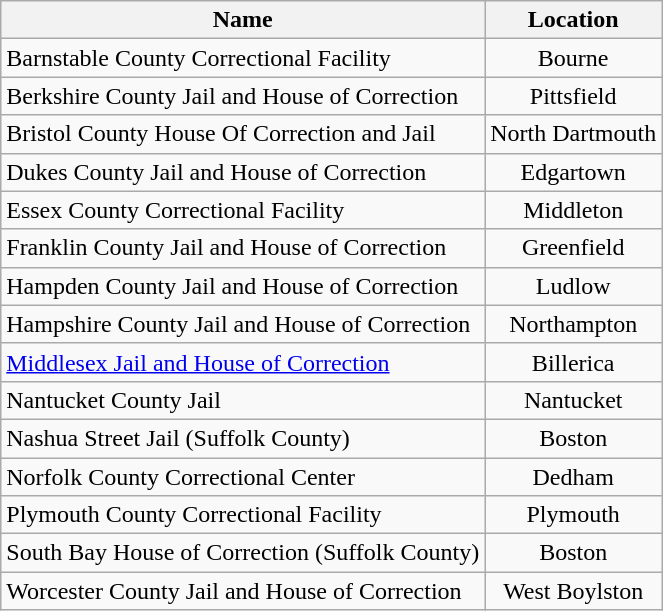<table class="wikitable">
<tr>
<th>Name</th>
<th>Location</th>
</tr>
<tr>
<td>Barnstable County Correctional Facility</td>
<td style="text-align:center;">Bourne</td>
</tr>
<tr>
<td>Berkshire County Jail and House of Correction</td>
<td style="text-align:center;">Pittsfield</td>
</tr>
<tr>
<td>Bristol County House Of Correction and Jail</td>
<td style="text-align:center;">North Dartmouth</td>
</tr>
<tr>
<td>Dukes County Jail and House of Correction</td>
<td style="text-align:center;">Edgartown</td>
</tr>
<tr>
<td>Essex County Correctional Facility</td>
<td style="text-align:center;">Middleton</td>
</tr>
<tr>
<td>Franklin County Jail and House of Correction</td>
<td style="text-align:center;">Greenfield</td>
</tr>
<tr>
<td>Hampden County Jail and House of Correction</td>
<td style="text-align:center;">Ludlow</td>
</tr>
<tr>
<td>Hampshire County Jail and House of Correction</td>
<td style="text-align:center;">Northampton</td>
</tr>
<tr>
<td><a href='#'>Middlesex Jail and House of Correction</a></td>
<td style="text-align:center;">Billerica</td>
</tr>
<tr>
<td>Nantucket County Jail</td>
<td style="text-align:center;">Nantucket</td>
</tr>
<tr>
<td>Nashua Street Jail (Suffolk County)</td>
<td style="text-align:center;">Boston</td>
</tr>
<tr>
<td>Norfolk County Correctional Center</td>
<td style="text-align:center;">Dedham</td>
</tr>
<tr>
<td>Plymouth County Correctional Facility</td>
<td style="text-align:center;">Plymouth</td>
</tr>
<tr>
<td>South Bay House of Correction (Suffolk County)</td>
<td style="text-align:center;">Boston</td>
</tr>
<tr>
<td>Worcester County Jail and House of Correction</td>
<td style="text-align:center;">West Boylston</td>
</tr>
</table>
